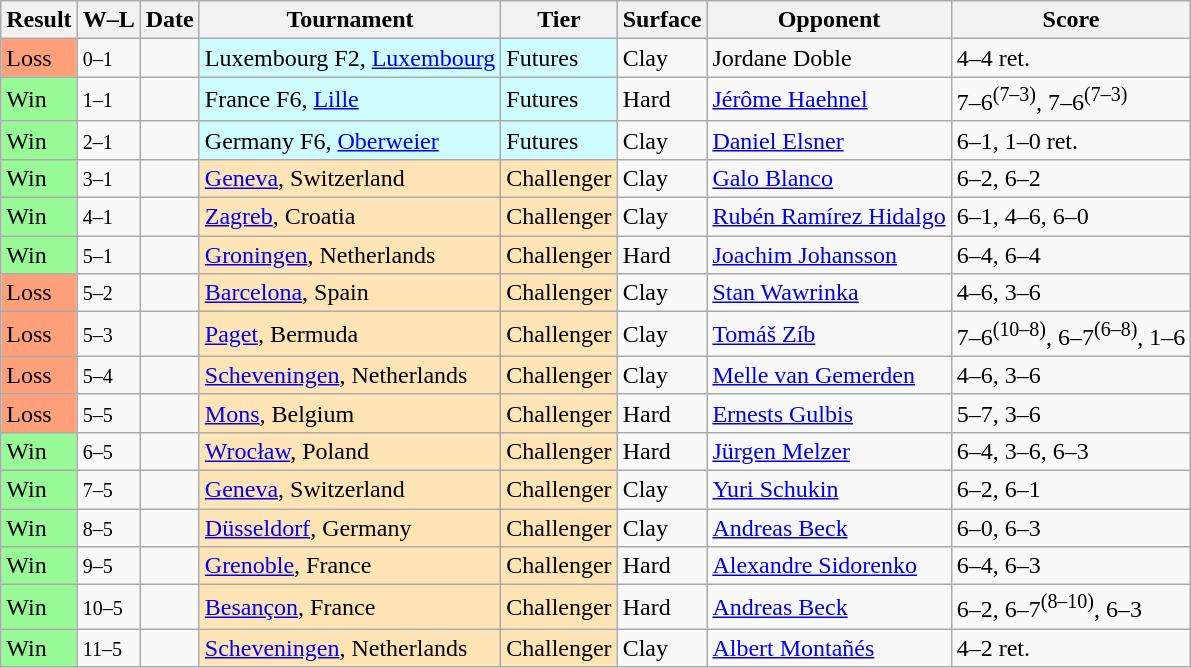<table class="sortable wikitable">
<tr>
<th>Result</th>
<th class="unsortable">W–L</th>
<th>Date</th>
<th>Tournament</th>
<th>Tier</th>
<th>Surface</th>
<th>Opponent</th>
<th class="unsortable">Score</th>
</tr>
<tr>
<td bgcolor=FFA07A>Loss</td>
<td><small>0–1</small></td>
<td></td>
<td style="background:#cffcff;">Luxembourg F2, <a href='#'>Luxembourg</a></td>
<td style="background:#cffcff;">Futures</td>
<td>Clay</td>
<td> Jordane Doble</td>
<td>4–4 ret.</td>
</tr>
<tr>
<td bgcolor=98FB98>Win</td>
<td><small>1–1</small></td>
<td></td>
<td style="background:#cffcff;">France F6, <a href='#'>Lille</a></td>
<td style="background:#cffcff;">Futures</td>
<td>Hard</td>
<td> <a href='#'>Jérôme Haehnel</a></td>
<td>7–6<sup>(7–3)</sup>, 7–6<sup>(7–3)</sup></td>
</tr>
<tr>
<td bgcolor=98FB98>Win</td>
<td><small>2–1</small></td>
<td></td>
<td style="background:#cffcff;">Germany F6, <a href='#'>Oberweier</a></td>
<td style="background:#cffcff;">Futures</td>
<td>Clay</td>
<td> <a href='#'>Daniel Elsner</a></td>
<td>6–1, 1–0 ret.</td>
</tr>
<tr>
<td bgcolor=98FB98>Win</td>
<td><small>3–1</small></td>
<td></td>
<td style="background:moccasin;"><a href='#'>Geneva</a>, Switzerland</td>
<td style="background:moccasin;">Challenger</td>
<td>Clay</td>
<td> <a href='#'>Galo Blanco</a></td>
<td>6–2, 6–2</td>
</tr>
<tr>
<td bgcolor=98FB98>Win</td>
<td><small>4–1</small></td>
<td></td>
<td style="background:moccasin;"><a href='#'>Zagreb</a>, Croatia</td>
<td style="background:moccasin;">Challenger</td>
<td>Clay</td>
<td> <a href='#'>Rubén Ramírez Hidalgo</a></td>
<td>6–1, 4–6, 6–0</td>
</tr>
<tr>
<td bgcolor=98FB98>Win</td>
<td><small>5–1</small></td>
<td></td>
<td style="background:moccasin;"><a href='#'>Groningen</a>, Netherlands</td>
<td style="background:moccasin;">Challenger</td>
<td>Hard</td>
<td> <a href='#'>Joachim Johansson</a></td>
<td>6–4, 6–4</td>
</tr>
<tr>
<td bgcolor=FFA07A>Loss</td>
<td><small>5–2</small></td>
<td></td>
<td style="background:moccasin;"><a href='#'>Barcelona</a>, Spain</td>
<td style="background:moccasin;">Challenger</td>
<td>Clay</td>
<td> <a href='#'>Stan Wawrinka</a></td>
<td>4–6, 3–6</td>
</tr>
<tr>
<td bgcolor=FFA07A>Loss</td>
<td><small>5–3</small></td>
<td></td>
<td style="background:moccasin;"><a href='#'>Paget</a>, Bermuda</td>
<td style="background:moccasin;">Challenger</td>
<td>Clay</td>
<td> <a href='#'>Tomáš Zíb</a></td>
<td>7–6<sup>(10–8)</sup>, 6–7<sup>(6–8)</sup>, 1–6</td>
</tr>
<tr>
<td bgcolor=FFA07A>Loss</td>
<td><small>5–4</small></td>
<td></td>
<td style="background:moccasin;"><a href='#'>Scheveningen</a>, Netherlands</td>
<td style="background:moccasin;">Challenger</td>
<td>Clay</td>
<td> <a href='#'>Melle van Gemerden</a></td>
<td>4–6, 3–6</td>
</tr>
<tr>
<td bgcolor=FFA07A>Loss</td>
<td><small>5–5</small></td>
<td></td>
<td style="background:moccasin;"><a href='#'>Mons</a>, Belgium</td>
<td style="background:moccasin;">Challenger</td>
<td>Hard</td>
<td> <a href='#'>Ernests Gulbis</a></td>
<td>5–7, 3–6</td>
</tr>
<tr>
<td bgcolor=98FB98>Win</td>
<td><small>6–5</small></td>
<td></td>
<td style="background:moccasin;"><a href='#'>Wrocław</a>, Poland</td>
<td style="background:moccasin;">Challenger</td>
<td>Hard</td>
<td> <a href='#'>Jürgen Melzer</a></td>
<td>6–4, 3–6, 6–3</td>
</tr>
<tr>
<td bgcolor=98FB98>Win</td>
<td><small>7–5</small></td>
<td></td>
<td style="background:moccasin;"><a href='#'>Geneva</a>, Switzerland</td>
<td style="background:moccasin;">Challenger</td>
<td>Clay</td>
<td> <a href='#'>Yuri Schukin</a></td>
<td>6–2, 6–1</td>
</tr>
<tr>
<td bgcolor=98FB98>Win</td>
<td><small>8–5</small></td>
<td></td>
<td style="background:moccasin;"><a href='#'>Düsseldorf</a>, Germany</td>
<td style="background:moccasin;">Challenger</td>
<td>Clay</td>
<td> <a href='#'>Andreas Beck</a></td>
<td>6–0, 6–3</td>
</tr>
<tr>
<td bgcolor=98FB98>Win</td>
<td><small>9–5</small></td>
<td></td>
<td style="background:moccasin;"><a href='#'>Grenoble</a>, France</td>
<td style="background:moccasin;">Challenger</td>
<td>Hard</td>
<td> <a href='#'>Alexandre Sidorenko</a></td>
<td>6–4, 6–3</td>
</tr>
<tr>
<td bgcolor=98FB98>Win</td>
<td><small>10–5</small></td>
<td></td>
<td style="background:moccasin;"><a href='#'>Besançon</a>, France</td>
<td style="background:moccasin;">Challenger</td>
<td>Hard</td>
<td> <a href='#'>Andreas Beck</a></td>
<td>6–2, 6–7<sup>(8–10)</sup>, 6–3</td>
</tr>
<tr>
<td bgcolor=98FB98>Win</td>
<td><small>11–5</small></td>
<td></td>
<td style="background:moccasin;"><a href='#'>Scheveningen</a>, Netherlands</td>
<td style="background:moccasin;">Challenger</td>
<td>Clay</td>
<td> <a href='#'>Albert Montañés</a></td>
<td>4–2 ret.</td>
</tr>
</table>
